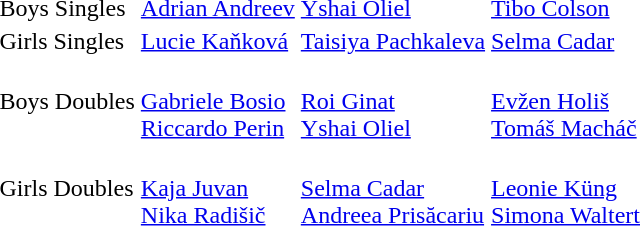<table>
<tr>
<td>Boys Singles</td>
<td><a href='#'>Adrian Andreev</a> <br> </td>
<td><a href='#'>Yshai Oliel</a> <br> </td>
<td><a href='#'>Tibo Colson</a> <br> </td>
</tr>
<tr>
<td>Girls Singles</td>
<td><a href='#'>Lucie Kaňková</a> <br> </td>
<td><a href='#'>Taisiya Pachkaleva</a> <br> </td>
<td><a href='#'>Selma Cadar</a> <br> </td>
</tr>
<tr>
<td>Boys Doubles</td>
<td> <br> <a href='#'>Gabriele Bosio</a> <br> <a href='#'>Riccardo Perin</a></td>
<td> <br> <a href='#'>Roi Ginat</a> <br> <a href='#'>Yshai Oliel</a></td>
<td> <br> <a href='#'>Evžen Holiš</a> <br> <a href='#'>Tomáš Macháč</a></td>
</tr>
<tr>
<td>Girls Doubles</td>
<td> <br> <a href='#'>Kaja Juvan</a> <br> <a href='#'>Nika Radišič</a></td>
<td> <br> <a href='#'>Selma Cadar</a> <br> <a href='#'>Andreea Prisăcariu</a></td>
<td> <br> <a href='#'>Leonie Küng</a> <br> <a href='#'>Simona Waltert</a></td>
</tr>
</table>
